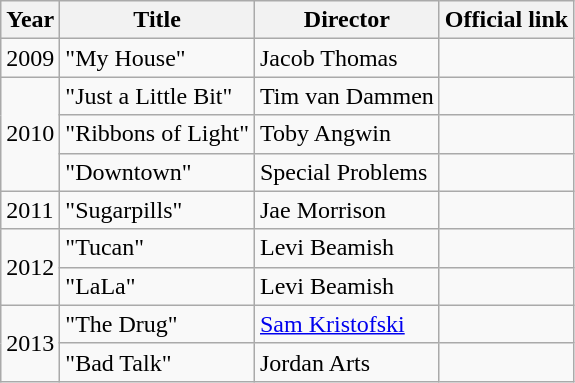<table class="wikitable" border="1">
<tr>
<th>Year</th>
<th>Title</th>
<th>Director</th>
<th>Official link</th>
</tr>
<tr>
<td>2009</td>
<td>"My House"</td>
<td>Jacob Thomas</td>
<td></td>
</tr>
<tr>
<td rowspan="3">2010</td>
<td>"Just a Little Bit"</td>
<td>Tim van Dammen</td>
<td></td>
</tr>
<tr>
<td>"Ribbons of Light"</td>
<td>Toby Angwin</td>
<td></td>
</tr>
<tr>
<td>"Downtown"</td>
<td>Special Problems</td>
<td></td>
</tr>
<tr>
<td>2011</td>
<td>"Sugarpills"</td>
<td>Jae Morrison</td>
<td></td>
</tr>
<tr>
<td rowspan="2">2012</td>
<td>"Tucan"</td>
<td>Levi Beamish</td>
<td></td>
</tr>
<tr>
<td>"LaLa"</td>
<td>Levi Beamish</td>
<td></td>
</tr>
<tr>
<td rowspan="2">2013</td>
<td>"The Drug"</td>
<td><a href='#'>Sam Kristofski</a></td>
<td></td>
</tr>
<tr>
<td>"Bad Talk"</td>
<td>Jordan Arts</td>
<td></td>
</tr>
</table>
